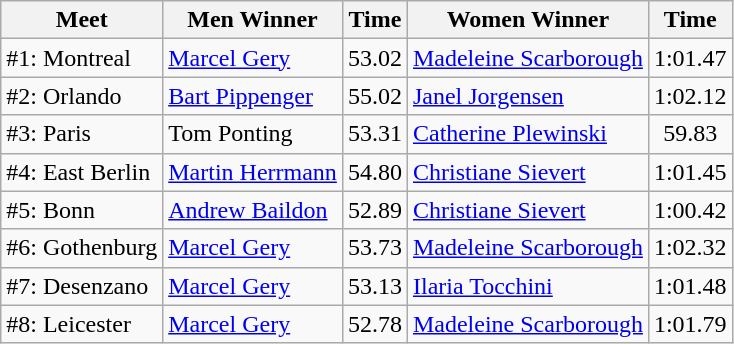<table class=wikitable>
<tr>
<th>Meet</th>
<th>Men Winner</th>
<th>Time</th>
<th>Women Winner</th>
<th>Time</th>
</tr>
<tr>
<td>#1: Montreal</td>
<td> <a href='#'>Marcel Gery</a></td>
<td align=center>53.02</td>
<td> <a href='#'>Madeleine Scarborough</a></td>
<td align=center>1:01.47</td>
</tr>
<tr>
<td>#2: Orlando</td>
<td> <a href='#'>Bart Pippenger</a></td>
<td align=center>55.02</td>
<td> <a href='#'>Janel Jorgensen</a></td>
<td align=center>1:02.12</td>
</tr>
<tr>
<td>#3: Paris</td>
<td> Tom Ponting</td>
<td align=center>53.31</td>
<td> <a href='#'>Catherine Plewinski</a></td>
<td align=center>59.83</td>
</tr>
<tr>
<td>#4: East Berlin</td>
<td> <a href='#'>Martin Herrmann</a></td>
<td align=center>54.80</td>
<td> <a href='#'>Christiane Sievert</a></td>
<td align=center>1:01.45</td>
</tr>
<tr>
<td>#5: Bonn</td>
<td> <a href='#'>Andrew Baildon</a></td>
<td align=center>52.89</td>
<td> <a href='#'>Christiane Sievert</a></td>
<td align=center>1:00.42</td>
</tr>
<tr>
<td>#6: Gothenburg</td>
<td> <a href='#'>Marcel Gery</a></td>
<td align=center>53.73</td>
<td> <a href='#'>Madeleine Scarborough</a></td>
<td align=center>1:02.32</td>
</tr>
<tr>
<td>#7: Desenzano</td>
<td> <a href='#'>Marcel Gery</a></td>
<td align=center>53.13</td>
<td> <a href='#'>Ilaria Tocchini</a></td>
<td align=center>1:01.48</td>
</tr>
<tr>
<td>#8: Leicester</td>
<td> <a href='#'>Marcel Gery</a></td>
<td align=center>52.78</td>
<td> <a href='#'>Madeleine Scarborough</a></td>
<td align=center>1:01.79</td>
</tr>
</table>
